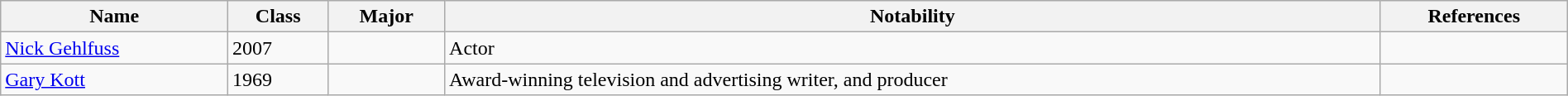<table class="wikitable" style="width:100%;">
<tr>
<th>Name</th>
<th>Class</th>
<th>Major</th>
<th>Notability</th>
<th>References</th>
</tr>
<tr>
<td><a href='#'>Nick Gehlfuss</a></td>
<td>2007</td>
<td></td>
<td>Actor</td>
<td></td>
</tr>
<tr>
<td><a href='#'>Gary Kott</a></td>
<td>1969</td>
<td></td>
<td>Award-winning television and advertising writer, and producer</td>
<td></td>
</tr>
</table>
